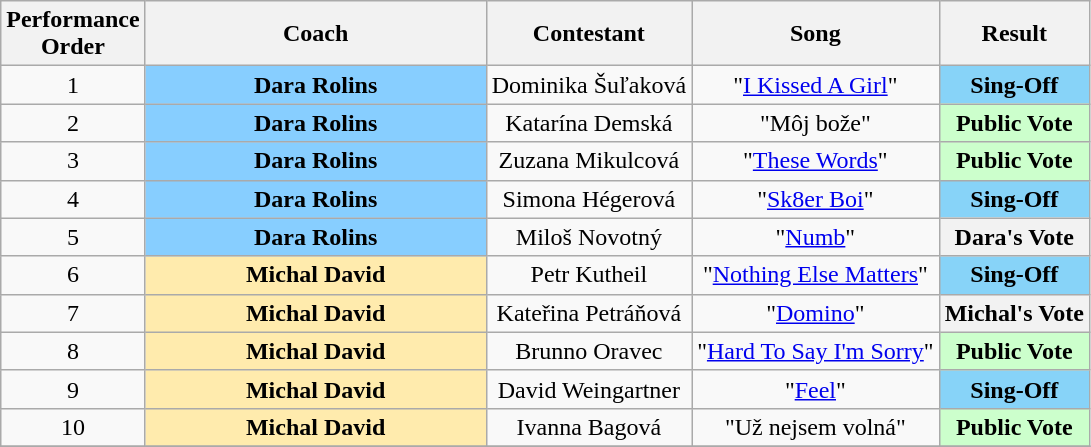<table class="wikitable sortable" style="text-align: center; width: auto;">
<tr>
<th>Performance <br>Order</th>
<th>Coach</th>
<th>Contestant</th>
<th>Song</th>
<th>Result</th>
</tr>
<tr>
<td>1</td>
<th style="background-color:#87CEFF" width="220px">Dara Rolins</th>
<td>Dominika Šuľaková</td>
<td>"<a href='#'>I Kissed A Girl</a>"</td>
<td style="background:#87D3F8;"><strong>Sing-Off</strong></td>
</tr>
<tr>
<td>2</td>
<th style="background-color:#87CEFF" width="220px">Dara Rolins</th>
<td>Katarína Demská</td>
<td>"Môj bože"</td>
<td style="background:#cfc"><strong>Public Vote</strong></td>
</tr>
<tr>
<td>3</td>
<th style="background-color:#87CEFF" width="220px">Dara Rolins</th>
<td>Zuzana Mikulcová</td>
<td>"<a href='#'>These Words</a>"</td>
<td style="background:#cfc"><strong>Public Vote</strong></td>
</tr>
<tr>
<td>4</td>
<th style="background-color:#87CEFF" width="220px">Dara Rolins</th>
<td>Simona Hégerová</td>
<td>"<a href='#'>Sk8er Boi</a>"</td>
<th style="background:#87D3F8;">Sing-Off</th>
</tr>
<tr>
<td>5</td>
<th style="background-color:#87CEFF" width="220px">Dara Rolins</th>
<td>Miloš Novotný</td>
<td>"<a href='#'>Numb</a>"</td>
<th>Dara's Vote</th>
</tr>
<tr>
<td>6</td>
<th style="background-color:#FFEBAD" width="220px">Michal David</th>
<td>Petr Kutheil</td>
<td>"<a href='#'>Nothing Else Matters</a>"</td>
<th style="background:#87D3F8;">Sing-Off</th>
</tr>
<tr>
<td>7</td>
<th style="background-color:#FFEBAD" width="220px">Michal David</th>
<td>Kateřina Petráňová</td>
<td>"<a href='#'>Domino</a>"</td>
<th>Michal's Vote</th>
</tr>
<tr>
<td>8</td>
<th style="background-color:#FFEBAD" width="220px">Michal David</th>
<td>Brunno Oravec</td>
<td>"<a href='#'>Hard To Say I'm Sorry</a>"</td>
<td style="background:#cfc"><strong>Public Vote</strong></td>
</tr>
<tr>
<td>9</td>
<th style="background-color:#FFEBAD" width="220px">Michal David</th>
<td>David Weingartner</td>
<td>"<a href='#'>Feel</a>"</td>
<th style="background:#87D3F8;">Sing-Off</th>
</tr>
<tr>
<td>10</td>
<th style="background-color:#FFEBAD" width="220px">Michal David</th>
<td>Ivanna Bagová</td>
<td>"Už nejsem volná"</td>
<th style="background:#cfc">Public Vote</th>
</tr>
<tr>
</tr>
</table>
